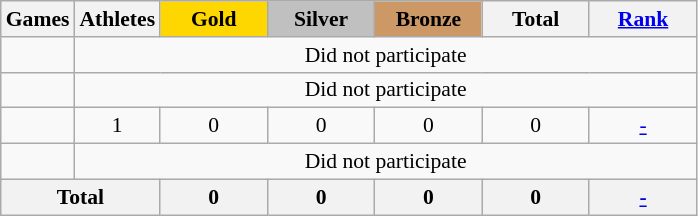<table class="wikitable sortable" style="text-align:center; font-size:90%;">
<tr>
<th>Games</th>
<th>Athletes</th>
<th style="background:gold; width:4.5em; font-weight:bold;">Gold</th>
<th style="background:silver; width:4.5em; font-weight:bold;">Silver</th>
<th style="background:#cc9966; width:4.5em; font-weight:bold;">Bronze</th>
<th style="width:4.5em; font-weight:bold;">Total</th>
<th style="width:4.5em; font-weight:bold;"><a href='#'>Rank</a></th>
</tr>
<tr>
<td align=left></td>
<td colspan=6>Did not participate</td>
</tr>
<tr>
<td align=left></td>
<td colspan=6>Did not participate</td>
</tr>
<tr>
<td align=left></td>
<td>1</td>
<td>0</td>
<td>0</td>
<td>0</td>
<td>0</td>
<td><a href='#'>-</a></td>
</tr>
<tr>
<td align=left></td>
<td colspan=6>Did not participate</td>
</tr>
<tr>
<th colspan=2>Total</th>
<th>0</th>
<th>0</th>
<th>0</th>
<th>0</th>
<th><a href='#'>-</a></th>
</tr>
</table>
